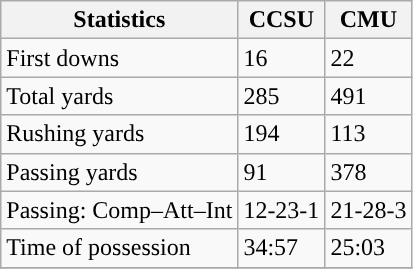<table class="wikitable" style="float: left;">
<tr>
<th>Statistics</th>
<th>CCSU</th>
<th>CMU</th>
</tr>
<tr>
<td>First downs</td>
<td>16</td>
<td>22</td>
</tr>
<tr>
<td>Total yards</td>
<td>285</td>
<td>491</td>
</tr>
<tr>
<td>Rushing yards</td>
<td>194</td>
<td>113</td>
</tr>
<tr>
<td>Passing yards</td>
<td>91</td>
<td>378</td>
</tr>
<tr>
<td>Passing: Comp–Att–Int</td>
<td>12-23-1</td>
<td>21-28-3</td>
</tr>
<tr>
<td>Time of possession</td>
<td>34:57</td>
<td>25:03</td>
</tr>
<tr>
</tr>
</table>
